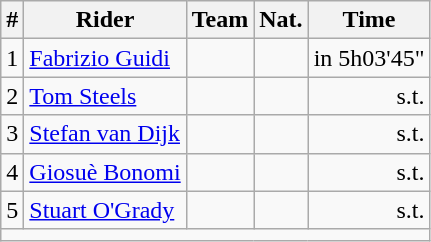<table class=wikitable>
<tr>
<th align=right>#</th>
<th>Rider</th>
<th>Team</th>
<th>Nat.</th>
<th align=right>Time</th>
</tr>
<tr>
<td align=right>1</td>
<td><a href='#'>Fabrizio Guidi</a></td>
<td></td>
<td></td>
<td align=right>in 5h03'45"</td>
</tr>
<tr>
<td align=right>2</td>
<td><a href='#'>Tom Steels</a></td>
<td></td>
<td></td>
<td align=right>s.t.</td>
</tr>
<tr>
<td align=right>3</td>
<td><a href='#'>Stefan van Dijk</a></td>
<td></td>
<td></td>
<td align=right>s.t.</td>
</tr>
<tr>
<td align=right>4</td>
<td><a href='#'>Giosuè Bonomi</a></td>
<td></td>
<td></td>
<td align=right>s.t.</td>
</tr>
<tr>
<td align=right>5</td>
<td><a href='#'>Stuart O'Grady</a></td>
<td></td>
<td></td>
<td align=right>s.t.</td>
</tr>
<tr>
<td align=right colspan=5></td>
</tr>
</table>
